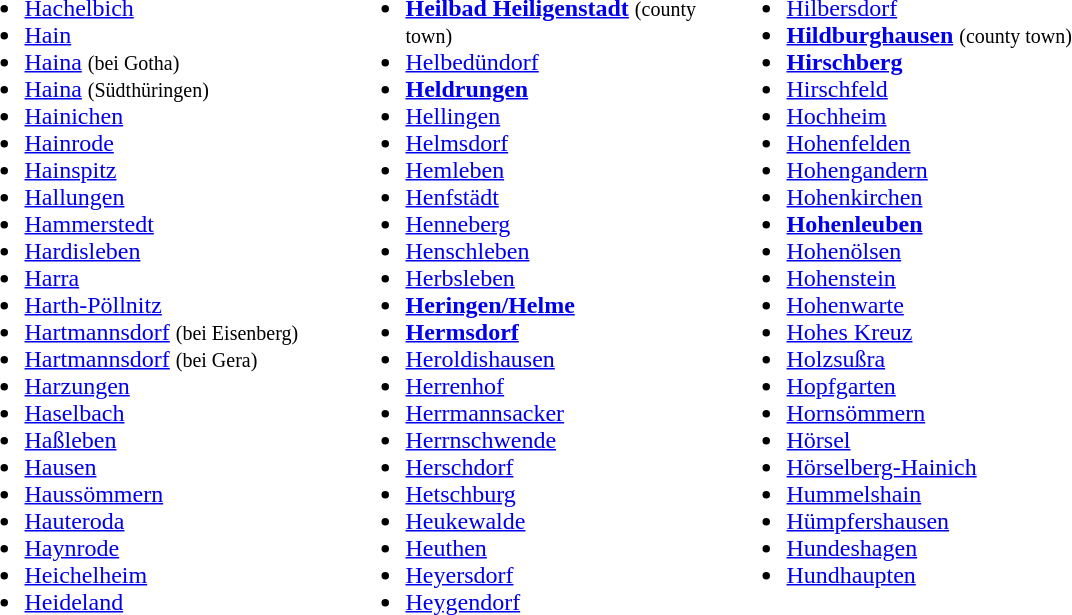<table>
<tr ---->
<td width="250" valign="top"><br><ul><li><a href='#'>Hachelbich</a></li><li><a href='#'>Hain</a></li><li><a href='#'>Haina</a> <small>(bei Gotha)</small></li><li><a href='#'>Haina</a> <small>(Südthüringen)</small></li><li><a href='#'>Hainichen</a></li><li><a href='#'>Hainrode</a></li><li><a href='#'>Hainspitz</a></li><li><a href='#'>Hallungen</a></li><li><a href='#'>Hammerstedt</a></li><li><a href='#'>Hardisleben</a></li><li><a href='#'>Harra</a></li><li><a href='#'>Harth-Pöllnitz</a></li><li><a href='#'>Hartmannsdorf</a> <small>(bei Eisenberg)</small></li><li><a href='#'>Hartmannsdorf</a> <small>(bei Gera)</small></li><li><a href='#'>Harzungen</a></li><li><a href='#'>Haselbach</a></li><li><a href='#'>Haßleben</a></li><li><a href='#'>Hausen</a></li><li><a href='#'>Haussömmern</a></li><li><a href='#'>Hauteroda</a></li><li><a href='#'>Haynrode</a></li><li><a href='#'>Heichelheim</a></li><li><a href='#'>Heideland</a></li></ul></td>
<td width="250" valign="top"><br><ul><li><strong><a href='#'>Heilbad Heiligenstadt</a></strong> <small>(county town)</small></li><li><a href='#'>Helbedündorf</a></li><li><strong><a href='#'>Heldrungen</a></strong></li><li><a href='#'>Hellingen</a></li><li><a href='#'>Helmsdorf</a></li><li><a href='#'>Hemleben</a></li><li><a href='#'>Henfstädt</a></li><li><a href='#'>Henneberg</a></li><li><a href='#'>Henschleben</a></li><li><a href='#'>Herbsleben</a></li><li><strong><a href='#'>Heringen/Helme</a></strong></li><li><strong><a href='#'>Hermsdorf</a></strong></li><li><a href='#'>Heroldishausen</a></li><li><a href='#'>Herrenhof</a></li><li><a href='#'>Herrmannsacker</a></li><li><a href='#'>Herrnschwende</a></li><li><a href='#'>Herschdorf</a></li><li><a href='#'>Hetschburg</a></li><li><a href='#'>Heukewalde</a></li><li><a href='#'>Heuthen</a></li><li><a href='#'>Heyersdorf</a></li><li><a href='#'>Heygendorf</a></li></ul></td>
<td width="250" valign="top"><br><ul><li><a href='#'>Hilbersdorf</a></li><li><strong><a href='#'>Hildburghausen</a></strong> <small>(county town)</small></li><li><strong><a href='#'>Hirschberg</a></strong></li><li><a href='#'>Hirschfeld</a></li><li><a href='#'>Hochheim</a></li><li><a href='#'>Hohenfelden</a></li><li><a href='#'>Hohengandern</a></li><li><a href='#'>Hohenkirchen</a></li><li><strong><a href='#'>Hohenleuben</a></strong></li><li><a href='#'>Hohenölsen</a></li><li><a href='#'>Hohenstein</a></li><li><a href='#'>Hohenwarte</a></li><li><a href='#'>Hohes Kreuz</a></li><li><a href='#'>Holzsußra</a></li><li><a href='#'>Hopfgarten</a></li><li><a href='#'>Hornsömmern</a></li><li><a href='#'>Hörsel</a></li><li><a href='#'>Hörselberg-Hainich</a></li><li><a href='#'>Hummelshain</a></li><li><a href='#'>Hümpfershausen</a></li><li><a href='#'>Hundeshagen</a></li><li><a href='#'>Hundhaupten</a></li></ul></td>
</tr>
</table>
